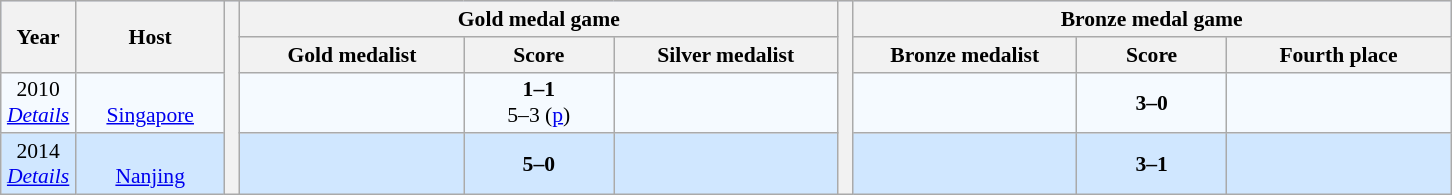<table class="wikitable" border=1 style="border-collapse:collapse; font-size:90%; text-align:center;" cellpadding=3 cellspacing=0>
<tr bgcolor=#C1D8FF>
<th rowspan=2 width=5%>Year</th>
<th rowspan=2 width=10%>Host</th>
<th width=1% rowspan=4 bgcolor=ffffff></th>
<th colspan=3>Gold medal game</th>
<th width=1% rowspan=4 bgcolor=ffffff></th>
<th colspan=3>Bronze medal game</th>
</tr>
<tr bgcolor=#EFEFEF>
<th width=15%>Gold medalist</th>
<th width=10%>Score</th>
<th width=15%>Silver medalist</th>
<th width=15%>Bronze medalist</th>
<th width=10%>Score</th>
<th width=15%>Fourth place</th>
</tr>
<tr bgcolor=#F5FAFF>
<td>2010<br><em><a href='#'>Details</a></em></td>
<td><br><a href='#'>Singapore</a></td>
<td><strong></strong></td>
<td><strong>1–1</strong><br>5–3 (<a href='#'>p</a>)</td>
<td></td>
<td></td>
<td><strong>3–0</strong></td>
<td></td>
</tr>
<tr bgcolor=#D0E7FF>
<td>2014<br><em><a href='#'>Details</a></em></td>
<td><br><a href='#'>Nanjing</a></td>
<td><strong></strong></td>
<td><strong>5–0</strong></td>
<td></td>
<td></td>
<td><strong>3–1</strong></td>
<td></td>
</tr>
</table>
